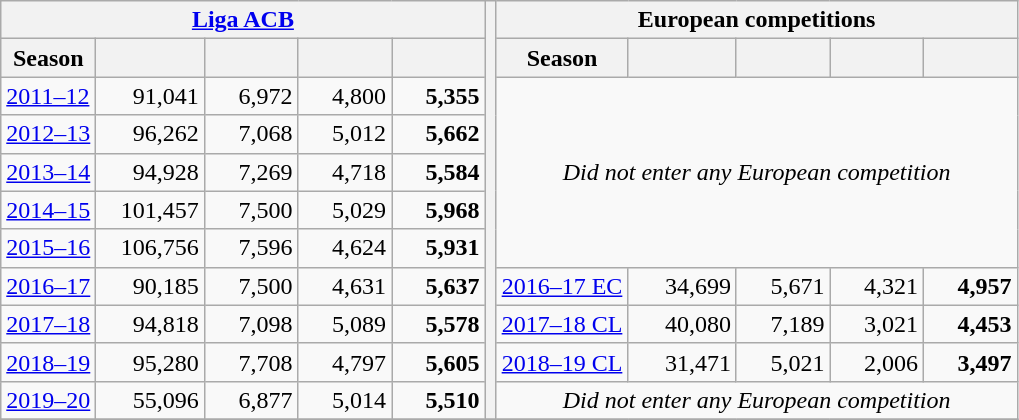<table class="wikitable" style="text-align:right">
<tr>
<th colspan=5><a href='#'>Liga ACB</a></th>
<th rowspan=11></th>
<th colspan=5>European competitions</th>
</tr>
<tr>
<th>Season</th>
<th width=65></th>
<th width=55></th>
<th width=55></th>
<th width=55></th>
<th>Season</th>
<th width=65></th>
<th width=55></th>
<th width=55></th>
<th width=55></th>
</tr>
<tr>
<td align=left><a href='#'>2011–12</a></td>
<td>91,041</td>
<td>6,972</td>
<td>4,800</td>
<td><strong>5,355</strong></td>
<td align=center rowspan=5 colspan=5><em>Did not enter any European competition</em></td>
</tr>
<tr>
<td align=left><a href='#'>2012–13</a></td>
<td>96,262</td>
<td>7,068</td>
<td>5,012</td>
<td><strong>5,662</strong></td>
</tr>
<tr>
<td align=left><a href='#'>2013–14</a></td>
<td>94,928</td>
<td>7,269</td>
<td>4,718</td>
<td><strong>5,584</strong></td>
</tr>
<tr>
<td align=left><a href='#'>2014–15</a></td>
<td>101,457</td>
<td>7,500</td>
<td>5,029</td>
<td><strong>5,968</strong></td>
</tr>
<tr>
<td align=left><a href='#'>2015–16</a></td>
<td>106,756</td>
<td>7,596</td>
<td>4,624</td>
<td><strong>5,931</strong></td>
</tr>
<tr>
<td align=left><a href='#'>2016–17</a></td>
<td>90,185</td>
<td>7,500</td>
<td>4,631</td>
<td><strong>5,637</strong></td>
<td align=left><a href='#'>2016–17 EC</a></td>
<td>34,699</td>
<td>5,671</td>
<td>4,321</td>
<td><strong>4,957</strong></td>
</tr>
<tr>
<td align=left><a href='#'>2017–18</a></td>
<td>94,818</td>
<td>7,098</td>
<td>5,089</td>
<td><strong>5,578</strong></td>
<td align=left><a href='#'>2017–18 CL</a></td>
<td>40,080</td>
<td>7,189</td>
<td>3,021</td>
<td><strong>4,453</strong></td>
</tr>
<tr>
<td align=left><a href='#'>2018–19</a></td>
<td>95,280</td>
<td>7,708</td>
<td>4,797</td>
<td><strong>5,605</strong></td>
<td align=left><a href='#'>2018–19 CL</a></td>
<td>31,471</td>
<td>5,021</td>
<td>2,006</td>
<td><strong>3,497</strong></td>
</tr>
<tr>
<td align=left><a href='#'>2019–20</a></td>
<td>55,096</td>
<td>6,877</td>
<td>5,014</td>
<td><strong>5,510</strong></td>
<td align=center colspan=5><em>Did not enter any European competition</em></td>
</tr>
<tr>
</tr>
</table>
